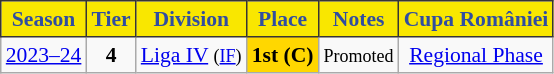<table class="wikitable" style="text-align:center; font-size:90%">
<tr>
<th style="background:#f9e700;color:#304da1;border:1px solid #373435;">Season</th>
<th style="background:#f9e700;color:#304da1;border:1px solid #373435;">Tier</th>
<th style="background:#f9e700;color:#304da1;border:1px solid #373435;">Division</th>
<th style="background:#f9e700;color:#304da1;border:1px solid #373435;">Place</th>
<th style="background:#f9e700;color:#304da1;border:1px solid #373435;">Notes</th>
<th style="background:#f9e700;color:#304da1;border:1px solid #373435;">Cupa României</th>
</tr>
<tr>
<td><a href='#'>2023–24</a></td>
<td><strong>4</strong></td>
<td><a href='#'>Liga IV</a> <small>(<a href='#'>IF</a>)</small></td>
<td align=center bgcolor=gold><strong>1st (C)</strong></td>
<td><small>Promoted</small></td>
<td><a href='#'>Regional Phase</a></td>
</tr>
</table>
